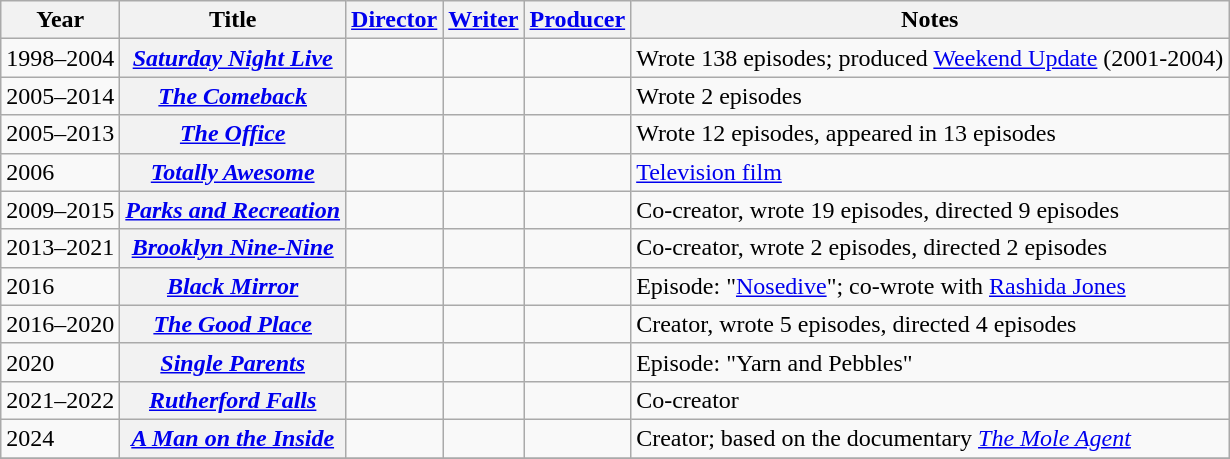<table class="wikitable sortable plainrowheaders">
<tr>
<th scope="col">Year</th>
<th scope="col">Title</th>
<th scope="col"><a href='#'>Director</a></th>
<th scope="col"><a href='#'>Writer</a></th>
<th scope="col"><a href='#'>Producer</a></th>
<th scope="col">Notes</th>
</tr>
<tr>
<td>1998–2004</td>
<th scope="row"><em><a href='#'>Saturday Night Live</a></em></th>
<td></td>
<td></td>
<td></td>
<td>Wrote 138 episodes; produced <a href='#'>Weekend Update</a> (2001-2004)</td>
</tr>
<tr>
<td>2005–2014</td>
<th scope="row"><em><a href='#'>The Comeback</a></em></th>
<td></td>
<td></td>
<td></td>
<td>Wrote 2 episodes</td>
</tr>
<tr>
<td>2005–2013</td>
<th scope="row"><em><a href='#'>The Office</a></em></th>
<td></td>
<td></td>
<td></td>
<td>Wrote 12 episodes, appeared in 13 episodes</td>
</tr>
<tr>
<td>2006</td>
<th scope="row"><em><a href='#'>Totally Awesome</a></em></th>
<td></td>
<td></td>
<td></td>
<td><a href='#'>Television film</a></td>
</tr>
<tr>
<td>2009–2015</td>
<th scope="row"><em><a href='#'>Parks and Recreation</a></em></th>
<td></td>
<td></td>
<td></td>
<td>Co-creator, wrote 19 episodes, directed 9 episodes</td>
</tr>
<tr>
<td>2013–2021</td>
<th scope="row"><em><a href='#'>Brooklyn Nine-Nine</a></em></th>
<td></td>
<td></td>
<td></td>
<td>Co-creator, wrote 2 episodes, directed 2 episodes</td>
</tr>
<tr>
<td>2016</td>
<th scope="row"><em><a href='#'>Black Mirror</a></em></th>
<td></td>
<td></td>
<td></td>
<td>Episode: "<a href='#'>Nosedive</a>"; co-wrote with <a href='#'>Rashida Jones</a></td>
</tr>
<tr>
<td>2016–2020</td>
<th scope="row"><em><a href='#'>The Good Place</a></em></th>
<td></td>
<td></td>
<td></td>
<td>Creator, wrote 5 episodes, directed 4 episodes</td>
</tr>
<tr>
<td>2020</td>
<th scope="row"><em><a href='#'>Single Parents</a></em></th>
<td></td>
<td></td>
<td></td>
<td>Episode: "Yarn and Pebbles"</td>
</tr>
<tr>
<td>2021–2022</td>
<th scope="row"><em><a href='#'>Rutherford Falls</a></em></th>
<td></td>
<td></td>
<td></td>
<td>Co-creator</td>
</tr>
<tr>
<td>2024</td>
<th scope="row"><em><a href='#'>A Man on the Inside</a></em></th>
<td></td>
<td></td>
<td></td>
<td>Creator; based on the documentary <em><a href='#'>The Mole Agent</a></em></td>
</tr>
<tr>
</tr>
</table>
